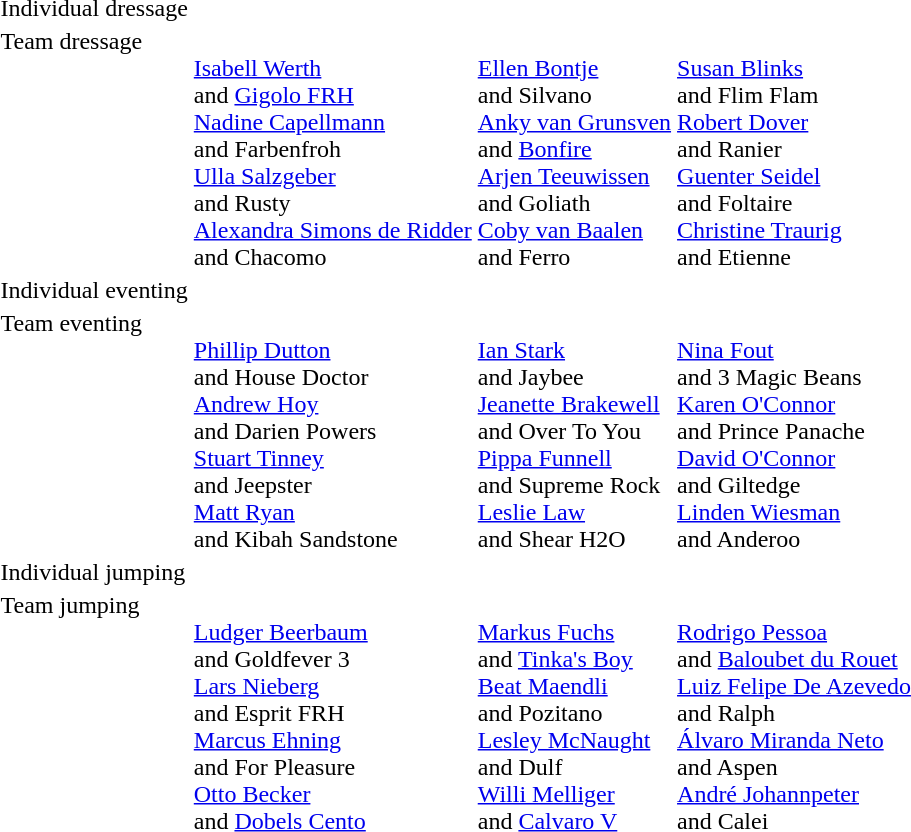<table>
<tr>
<td>Individual dressage<br></td>
<td></td>
<td></td>
<td></td>
</tr>
<tr valign="top">
<td>Team dressage<br></td>
<td><br><a href='#'>Isabell Werth</a> <br> and <a href='#'>Gigolo FRH</a> <br> <a href='#'>Nadine Capellmann</a> <br> and Farbenfroh <br><a href='#'>Ulla Salzgeber</a> <br> and Rusty <br> <a href='#'>Alexandra Simons de Ridder</a> <br> and Chacomo</td>
<td><br><a href='#'>Ellen Bontje</a> <br> and Silvano <br> <a href='#'>Anky van Grunsven</a> <br> and <a href='#'>Bonfire</a> <br><a href='#'>Arjen Teeuwissen</a> <br> and Goliath<br><a href='#'>Coby van Baalen</a> <br> and Ferro</td>
<td><br><a href='#'>Susan Blinks</a> <br> and Flim Flam <br> <a href='#'>Robert Dover</a> <br> and Ranier <br> <a href='#'>Guenter Seidel</a> <br> and Foltaire <br> <a href='#'>Christine Traurig</a> <br> and Etienne</td>
</tr>
<tr>
<td>Individual eventing <br></td>
<td></td>
<td></td>
<td></td>
</tr>
<tr valign="top">
<td>Team eventing <br></td>
<td><br><a href='#'>Phillip Dutton</a> <br> and House Doctor<br> <a href='#'>Andrew Hoy</a> <br> and Darien Powers<br><a href='#'>Stuart Tinney</a> <br> and Jeepster<br><a href='#'>Matt Ryan</a> <br> and Kibah Sandstone</td>
<td><br><a href='#'>Ian Stark</a> <br> and Jaybee<br> <a href='#'>Jeanette Brakewell</a> <br> and Over To You<br><a href='#'>Pippa Funnell</a> <br> and Supreme Rock<br><a href='#'>Leslie Law</a> <br> and Shear H2O</td>
<td><br><a href='#'>Nina Fout</a> <br> and 3 Magic Beans<br><a href='#'>Karen O'Connor</a> <br> and Prince Panache<br><a href='#'>David O'Connor</a> <br> and Giltedge<br><a href='#'>Linden Wiesman</a> <br> and Anderoo</td>
</tr>
<tr>
<td>Individual jumping<br></td>
<td></td>
<td></td>
<td></td>
</tr>
<tr valign="top">
<td>Team jumping<br></td>
<td><br><a href='#'>Ludger Beerbaum</a> <br> and Goldfever 3<br><a href='#'>Lars Nieberg</a> <br> and Esprit FRH<br><a href='#'>Marcus Ehning</a> <br> and For Pleasure<br><a href='#'>Otto Becker</a> <br> and <a href='#'>Dobels Cento</a></td>
<td valign=top><br><a href='#'>Markus Fuchs</a> <br> and <a href='#'>Tinka's Boy</a> <br><a href='#'>Beat Maendli</a> <br> and Pozitano<br><a href='#'>Lesley McNaught</a> <br> and Dulf<br><a href='#'>Willi Melliger</a> <br> and <a href='#'>Calvaro V</a></td>
<td><br><a href='#'>Rodrigo Pessoa</a> <br> and <a href='#'>Baloubet du Rouet</a><br><a href='#'>Luiz Felipe De Azevedo</a> <br> and Ralph<br><a href='#'>Álvaro Miranda Neto</a> <br> and Aspen<br><a href='#'>André Johannpeter</a> <br> and Calei</td>
</tr>
</table>
